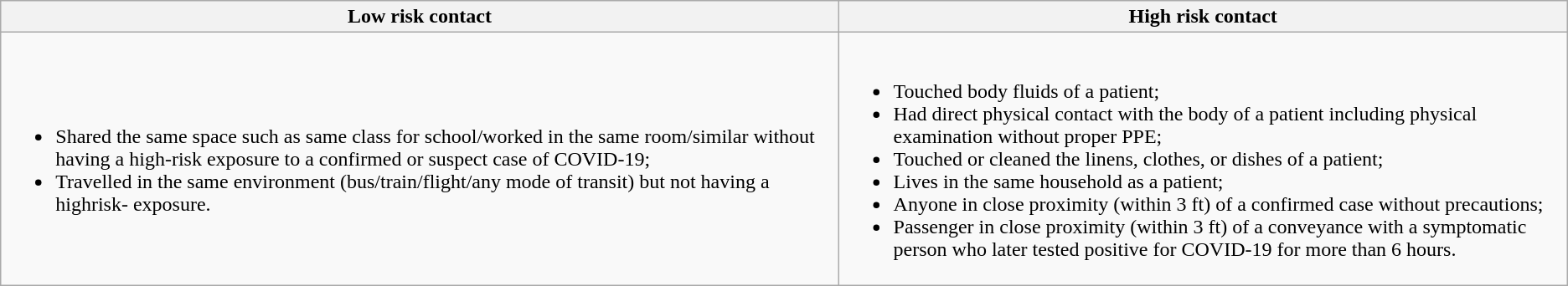<table class="wikitable">
<tr>
<th>Low risk contact</th>
<th>High risk contact</th>
</tr>
<tr>
<td><br><ul><li>Shared the same space such as same class for school/worked in the same room/similar without having a high-risk exposure to a confirmed or suspect case of COVID-19;</li><li>Travelled in the same environment (bus/train/flight/any mode of transit) but not having a highrisk- exposure.</li></ul></td>
<td><br><ul><li>Touched body fluids of a patient;</li><li>Had direct physical contact with the body of a patient including physical examination without proper PPE;</li><li>Touched or cleaned the linens, clothes, or dishes of a patient;</li><li>Lives in the same household as a patient;</li><li>Anyone in close proximity (within 3 ft) of a confirmed case without precautions;</li><li>Passenger in close proximity (within 3 ft) of a conveyance with a symptomatic person who later tested positive for COVID-19 for more than 6 hours.</li></ul></td>
</tr>
</table>
